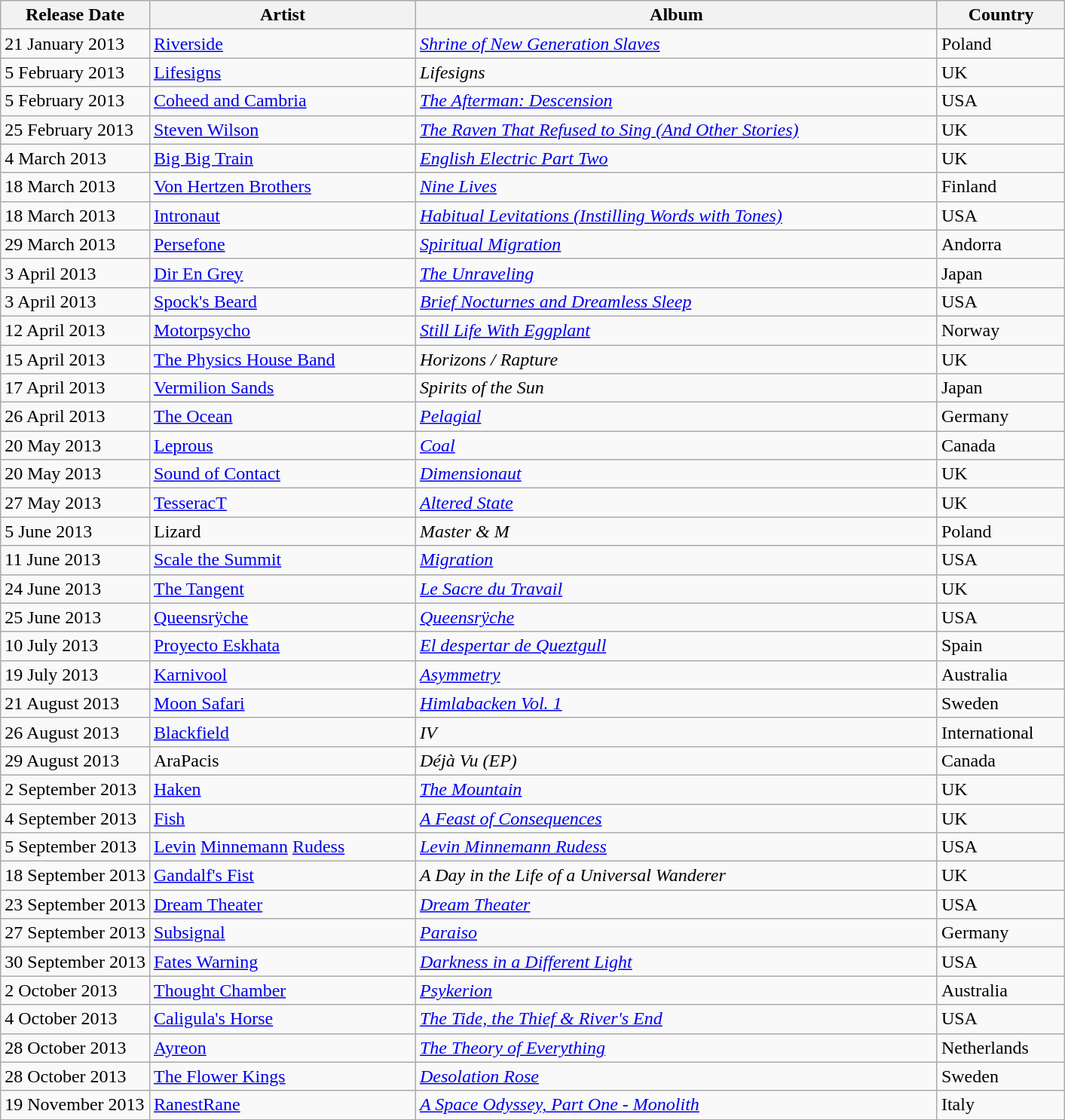<table class="wikitable center">
<tr>
<th align=center width="14%">Release Date</th>
<th align=center width="25%">Artist</th>
<th align=center width="49%">Album</th>
<th align=center width="12%">Country</th>
</tr>
<tr>
<td>21 January 2013</td>
<td><a href='#'>Riverside</a></td>
<td><em><a href='#'>Shrine of New Generation Slaves</a></em></td>
<td>Poland</td>
</tr>
<tr>
<td>5 February 2013</td>
<td><a href='#'>Lifesigns</a></td>
<td><em>Lifesigns</em></td>
<td>UK</td>
</tr>
<tr>
<td>5 February 2013</td>
<td><a href='#'>Coheed and Cambria</a></td>
<td><em><a href='#'>The Afterman: Descension</a></em></td>
<td>USA</td>
</tr>
<tr>
<td>25 February 2013</td>
<td><a href='#'>Steven Wilson</a></td>
<td><em><a href='#'>The Raven That Refused to Sing (And Other Stories)</a></em></td>
<td>UK</td>
</tr>
<tr>
<td>4 March 2013</td>
<td><a href='#'>Big Big Train</a></td>
<td><em><a href='#'>English Electric Part Two</a></em></td>
<td>UK</td>
</tr>
<tr>
<td>18 March 2013</td>
<td><a href='#'>Von Hertzen Brothers</a></td>
<td><em><a href='#'>Nine Lives</a></em></td>
<td>Finland</td>
</tr>
<tr>
<td>18 March 2013</td>
<td><a href='#'>Intronaut</a></td>
<td><em><a href='#'>Habitual Levitations (Instilling Words with Tones)</a></em></td>
<td>USA</td>
</tr>
<tr>
<td>29 March 2013</td>
<td><a href='#'>Persefone</a></td>
<td><em><a href='#'>Spiritual Migration</a></em></td>
<td>Andorra</td>
</tr>
<tr>
<td>3 April 2013</td>
<td><a href='#'>Dir En Grey</a></td>
<td><em><a href='#'>The Unraveling</a></em></td>
<td>Japan</td>
</tr>
<tr>
<td>3 April 2013</td>
<td><a href='#'>Spock's Beard</a></td>
<td><em><a href='#'>Brief Nocturnes and Dreamless Sleep</a></em></td>
<td>USA</td>
</tr>
<tr>
<td>12 April 2013</td>
<td><a href='#'>Motorpsycho</a></td>
<td><em><a href='#'>Still Life With Eggplant</a></em></td>
<td>Norway</td>
</tr>
<tr>
<td>15 April 2013</td>
<td><a href='#'>The Physics House Band</a></td>
<td><em>Horizons / Rapture</em></td>
<td>UK</td>
</tr>
<tr>
<td>17 April 2013</td>
<td><a href='#'>Vermilion Sands</a></td>
<td><em>Spirits of the Sun</em></td>
<td>Japan</td>
</tr>
<tr>
<td>26 April 2013</td>
<td><a href='#'>The Ocean</a></td>
<td><em><a href='#'>Pelagial</a></em></td>
<td>Germany</td>
</tr>
<tr>
<td>20 May 2013</td>
<td><a href='#'>Leprous</a></td>
<td><em><a href='#'>Coal</a></em></td>
<td>Canada</td>
</tr>
<tr>
<td>20 May 2013</td>
<td><a href='#'>Sound of Contact</a></td>
<td><em><a href='#'>Dimensionaut</a></em></td>
<td>UK</td>
</tr>
<tr>
<td>27 May 2013</td>
<td><a href='#'>TesseracT</a></td>
<td><em><a href='#'>Altered State</a></em></td>
<td>UK</td>
</tr>
<tr>
<td>5 June 2013</td>
<td>Lizard</td>
<td><em>Master & M</em></td>
<td>Poland</td>
</tr>
<tr>
<td>11 June 2013</td>
<td><a href='#'>Scale the Summit</a></td>
<td><em><a href='#'>Migration</a></em></td>
<td>USA</td>
</tr>
<tr>
<td>24 June 2013</td>
<td><a href='#'>The Tangent</a></td>
<td><em><a href='#'>Le Sacre du Travail</a></em></td>
<td>UK</td>
</tr>
<tr>
<td>25 June 2013</td>
<td><a href='#'>Queensrÿche</a></td>
<td><em><a href='#'>Queensrÿche</a></em></td>
<td>USA</td>
</tr>
<tr>
<td>10 July 2013</td>
<td><a href='#'>Proyecto Eskhata</a></td>
<td><em><a href='#'>El despertar de Queztgull</a></em></td>
<td>Spain</td>
</tr>
<tr>
<td>19 July 2013</td>
<td><a href='#'>Karnivool</a></td>
<td><em><a href='#'>Asymmetry</a></em></td>
<td>Australia</td>
</tr>
<tr>
<td>21 August 2013</td>
<td><a href='#'>Moon Safari</a></td>
<td><em><a href='#'>Himlabacken Vol. 1</a></em></td>
<td>Sweden</td>
</tr>
<tr>
<td>26 August 2013</td>
<td><a href='#'>Blackfield</a></td>
<td><em>IV</em></td>
<td>International</td>
</tr>
<tr>
<td>29 August 2013</td>
<td>AraPacis</td>
<td><em>Déjà Vu (EP)</em></td>
<td>Canada</td>
</tr>
<tr>
<td>2 September 2013</td>
<td><a href='#'>Haken</a></td>
<td><em><a href='#'>The Mountain</a></em></td>
<td>UK</td>
</tr>
<tr>
<td>4 September 2013</td>
<td><a href='#'>Fish</a></td>
<td><em><a href='#'>A Feast of Consequences</a></em></td>
<td>UK</td>
</tr>
<tr>
<td>5 September 2013</td>
<td><a href='#'>Levin</a> <a href='#'>Minnemann</a> <a href='#'>Rudess</a></td>
<td><em><a href='#'>Levin Minnemann Rudess</a></em></td>
<td>USA</td>
</tr>
<tr>
<td>18 September 2013</td>
<td><a href='#'>Gandalf's Fist</a></td>
<td><em>A Day in the Life of a Universal Wanderer</em></td>
<td>UK</td>
</tr>
<tr>
<td>23 September 2013</td>
<td><a href='#'>Dream Theater</a></td>
<td><em><a href='#'>Dream Theater</a></em></td>
<td>USA</td>
</tr>
<tr>
<td>27 September 2013</td>
<td><a href='#'>Subsignal</a></td>
<td><em><a href='#'>Paraiso</a></em></td>
<td>Germany</td>
</tr>
<tr>
<td>30 September 2013</td>
<td><a href='#'>Fates Warning</a></td>
<td><em><a href='#'>Darkness in a Different Light</a></em></td>
<td>USA</td>
</tr>
<tr>
<td>2 October 2013</td>
<td><a href='#'>Thought Chamber</a></td>
<td><em><a href='#'>Psykerion</a></em></td>
<td>Australia</td>
</tr>
<tr>
<td>4 October 2013</td>
<td><a href='#'>Caligula's Horse</a></td>
<td><em><a href='#'>The Tide, the Thief & River's End</a></em></td>
<td>USA</td>
</tr>
<tr>
<td>28 October 2013</td>
<td><a href='#'>Ayreon</a></td>
<td><em><a href='#'>The Theory of Everything</a></em></td>
<td>Netherlands</td>
</tr>
<tr>
<td>28 October 2013</td>
<td><a href='#'>The Flower Kings</a></td>
<td><em><a href='#'>Desolation Rose</a></em></td>
<td>Sweden</td>
</tr>
<tr>
<td>19 November 2013</td>
<td><a href='#'>RanestRane</a></td>
<td><em><a href='#'>A Space Odyssey, Part One - Monolith</a></em></td>
<td>Italy</td>
</tr>
</table>
